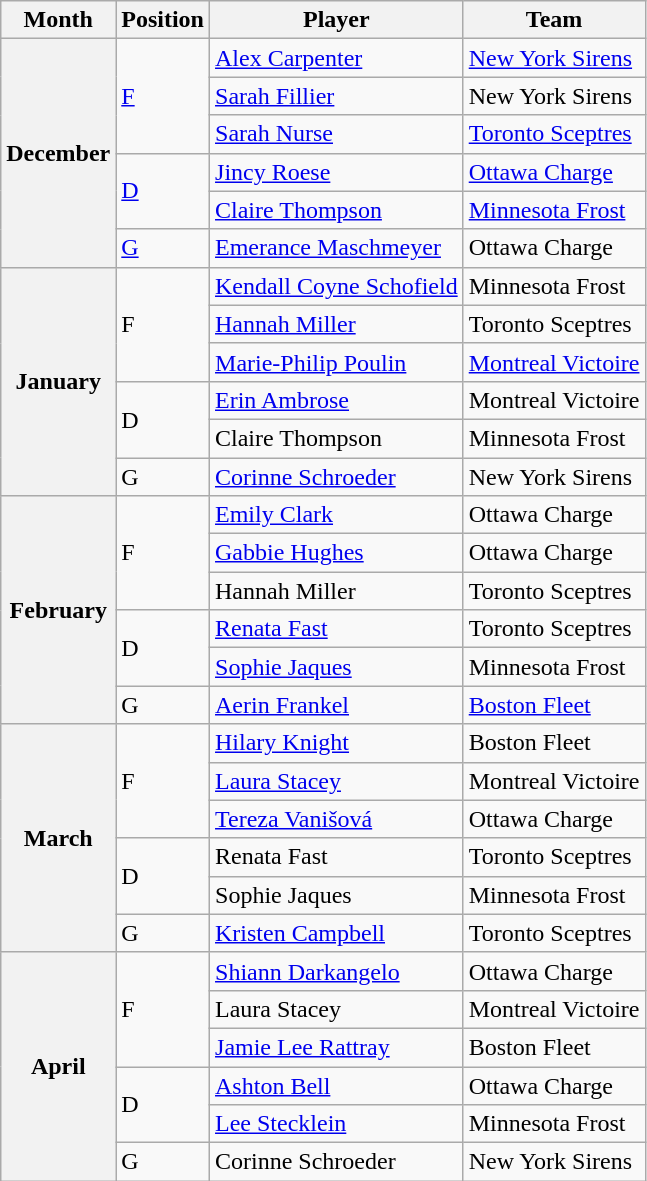<table class="wikitable">
<tr>
<th scope="col">Month</th>
<th scope="col">Position</th>
<th scope="col">Player</th>
<th scope="col">Team</th>
</tr>
<tr>
<th scope="rowgroup" rowspan="6">December</th>
<td rowspan="3"><a href='#'>F</a></td>
<td><a href='#'>Alex Carpenter</a></td>
<td><a href='#'>New York Sirens</a></td>
</tr>
<tr>
<td><a href='#'>Sarah Fillier</a></td>
<td>New York Sirens</td>
</tr>
<tr>
<td><a href='#'>Sarah Nurse</a></td>
<td><a href='#'>Toronto Sceptres</a></td>
</tr>
<tr>
<td rowspan="2"><a href='#'>D</a></td>
<td><a href='#'>Jincy Roese</a></td>
<td><a href='#'>Ottawa Charge</a></td>
</tr>
<tr>
<td><a href='#'>Claire Thompson</a></td>
<td><a href='#'>Minnesota Frost</a></td>
</tr>
<tr>
<td><a href='#'>G</a></td>
<td><a href='#'>Emerance Maschmeyer</a></td>
<td>Ottawa Charge</td>
</tr>
<tr>
<th scope="rowgroup" rowspan="6">January</th>
<td rowspan="3">F</td>
<td><a href='#'>Kendall Coyne Schofield</a></td>
<td>Minnesota Frost</td>
</tr>
<tr>
<td><a href='#'>Hannah Miller</a></td>
<td>Toronto Sceptres</td>
</tr>
<tr>
<td><a href='#'>Marie-Philip Poulin</a></td>
<td><a href='#'>Montreal Victoire</a></td>
</tr>
<tr>
<td rowspan="2">D</td>
<td><a href='#'>Erin Ambrose</a></td>
<td>Montreal Victoire</td>
</tr>
<tr>
<td>Claire Thompson</td>
<td>Minnesota Frost</td>
</tr>
<tr>
<td>G</td>
<td><a href='#'>Corinne Schroeder</a></td>
<td>New York Sirens</td>
</tr>
<tr>
<th scope="rowgroup" rowspan="6">February</th>
<td rowspan="3">F</td>
<td><a href='#'>Emily Clark</a></td>
<td>Ottawa Charge</td>
</tr>
<tr>
<td><a href='#'>Gabbie Hughes</a></td>
<td>Ottawa Charge</td>
</tr>
<tr>
<td>Hannah Miller</td>
<td>Toronto Sceptres</td>
</tr>
<tr>
<td rowspan="2">D</td>
<td><a href='#'>Renata Fast</a></td>
<td>Toronto Sceptres</td>
</tr>
<tr>
<td><a href='#'>Sophie Jaques</a></td>
<td>Minnesota Frost</td>
</tr>
<tr>
<td>G</td>
<td><a href='#'>Aerin Frankel</a></td>
<td><a href='#'>Boston Fleet</a></td>
</tr>
<tr>
<th scope="rowgroup" rowspan="6">March</th>
<td rowspan="3">F</td>
<td><a href='#'>Hilary Knight</a></td>
<td>Boston Fleet</td>
</tr>
<tr>
<td><a href='#'>Laura Stacey</a></td>
<td>Montreal Victoire</td>
</tr>
<tr>
<td><a href='#'>Tereza Vanišová</a></td>
<td>Ottawa Charge</td>
</tr>
<tr>
<td rowspan="2">D</td>
<td>Renata Fast</td>
<td>Toronto Sceptres</td>
</tr>
<tr>
<td>Sophie Jaques</td>
<td>Minnesota Frost</td>
</tr>
<tr>
<td>G</td>
<td><a href='#'>Kristen Campbell</a></td>
<td>Toronto Sceptres</td>
</tr>
<tr>
<th scope="rowgroup" rowspan="6">April</th>
<td rowspan="3">F</td>
<td><a href='#'>Shiann Darkangelo</a></td>
<td>Ottawa Charge</td>
</tr>
<tr>
<td>Laura Stacey</td>
<td>Montreal Victoire</td>
</tr>
<tr>
<td><a href='#'>Jamie Lee Rattray</a></td>
<td>Boston Fleet</td>
</tr>
<tr>
<td rowspan="2">D</td>
<td><a href='#'>Ashton Bell</a></td>
<td>Ottawa Charge</td>
</tr>
<tr>
<td><a href='#'>Lee Stecklein</a></td>
<td>Minnesota Frost</td>
</tr>
<tr>
<td>G</td>
<td>Corinne Schroeder</td>
<td>New York Sirens</td>
</tr>
</table>
